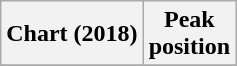<table class="wikitable plainrowheaders">
<tr>
<th scope="col">Chart (2018)</th>
<th scope="col">Peak<br>position</th>
</tr>
<tr>
</tr>
</table>
